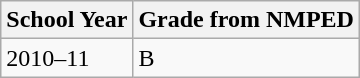<table class="wikitable">
<tr>
<th>School Year</th>
<th>Grade from NMPED</th>
</tr>
<tr>
<td>2010–11</td>
<td>B</td>
</tr>
</table>
